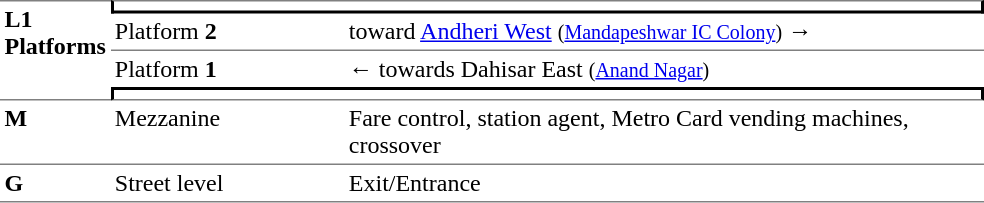<table border=0 cellspacing=0 cellpadding=3>
<tr>
<td style="border-bottom:solid 1px gray;vertical-align:top;border-top:solid 1px gray;" rowspan=4;><strong>L1<br>Platforms</strong></td>
<td style="border-top:solid 1px gray;border-right:solid 2px black;border-left:solid 2px black;border-bottom:solid 2px black;text-align:center;" colspan=2></td>
</tr>
<tr>
<td style="border-bottom:solid 1px gray;" width=150>Platform <span><strong>2</strong></span></td>
<td style="border-bottom:solid 1px gray;" width=390>  toward <a href='#'>Andheri West</a> <small>(<a href='#'>Mandapeshwar IC Colony</a>)</small> →</td>
</tr>
<tr>
<td>Platform <span><strong>1</strong></span></td>
<td>←  towards Dahisar East <small>(<a href='#'>Anand Nagar</a>)</small></td>
</tr>
<tr>
<td style="border-top:solid 2px black;border-right:solid 2px black;border-left:solid 2px black;border-bottom:solid 1px gray;text-align:center;" colspan=2></td>
</tr>
<tr>
<td style="vertical-align:top"><strong>M</strong></td>
<td style="vertical-align:top">Mezzanine</td>
<td style="vertical-align:top">Fare control, station agent, Metro Card vending machines, crossover</td>
</tr>
<tr>
<td style="border-bottom:solid 1px gray;border-top:solid 1px gray; vertical-align:top" width=50><strong>G</strong></td>
<td style="border-top:solid 1px gray;border-bottom:solid 1px gray; vertical-align:top" width=100>Street level</td>
<td style="border-top:solid 1px gray;border-bottom:solid 1px gray; vertical-align:top" width=420>Exit/Entrance</td>
</tr>
</table>
